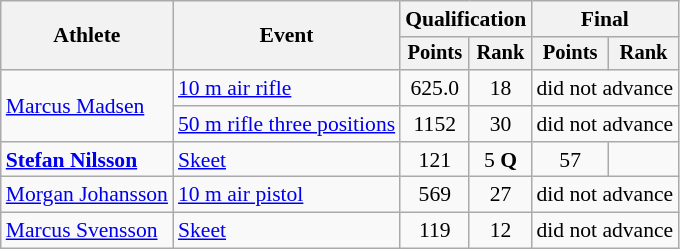<table class="wikitable" style="font-size:90%">
<tr>
<th rowspan="2">Athlete</th>
<th rowspan="2">Event</th>
<th colspan=2>Qualification</th>
<th colspan=2>Final</th>
</tr>
<tr style="font-size:95%">
<th>Points</th>
<th>Rank</th>
<th>Points</th>
<th>Rank</th>
</tr>
<tr align=center>
<td align=left rowspan=2><a href='#'>Marcus Madsen</a></td>
<td align=left><a href='#'>10 m air rifle</a></td>
<td>625.0</td>
<td>18</td>
<td colspan=2>did not advance</td>
</tr>
<tr align=center>
<td align=left><a href='#'>50 m rifle three positions</a></td>
<td>1152</td>
<td>30</td>
<td colspan=2>did not advance</td>
</tr>
<tr align=center>
<td align=left><strong><a href='#'>Stefan Nilsson</a></strong></td>
<td align=left><a href='#'>Skeet</a></td>
<td>121</td>
<td>5 <strong>Q</strong></td>
<td>57</td>
<td></td>
</tr>
<tr align=center>
<td align=left><a href='#'>Morgan Johansson</a></td>
<td align=left><a href='#'>10 m air pistol</a></td>
<td>569</td>
<td>27</td>
<td colspan=2>did not advance</td>
</tr>
<tr align=center>
<td align=left><a href='#'>Marcus Svensson</a></td>
<td align=left><a href='#'>Skeet</a></td>
<td>119</td>
<td>12</td>
<td colspan=2>did not advance</td>
</tr>
</table>
